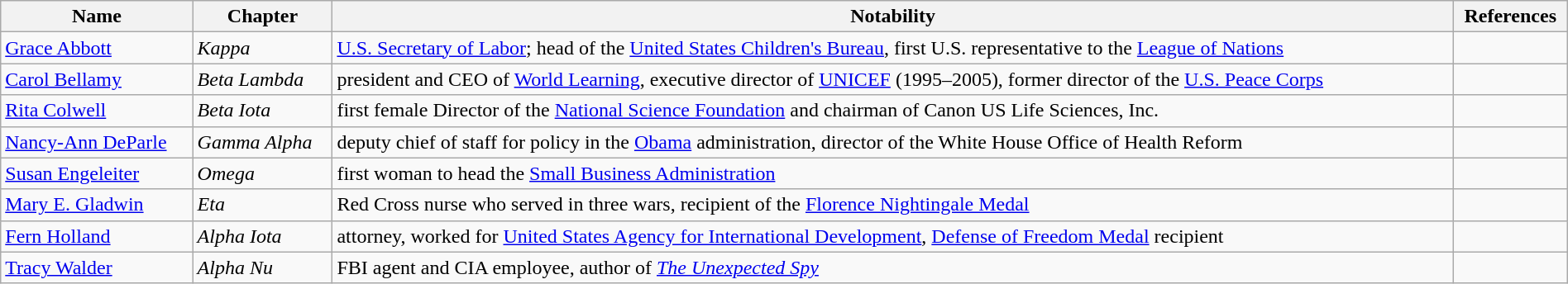<table class="wikitable sortable" style="width:100%;">
<tr>
<th>Name</th>
<th>Chapter</th>
<th>Notability</th>
<th>References</th>
</tr>
<tr>
<td><a href='#'>Grace Abbott</a></td>
<td><em>Kappa</em></td>
<td><a href='#'>U.S. Secretary of Labor</a>; head of the <a href='#'>United States Children's Bureau</a>, first U.S. representative to the <a href='#'>League of Nations</a></td>
<td></td>
</tr>
<tr>
<td><a href='#'>Carol Bellamy</a></td>
<td><em>Beta Lambda</em></td>
<td>president and CEO of <a href='#'>World Learning</a>, executive director of <a href='#'>UNICEF</a> (1995–2005), former director of the <a href='#'>U.S. Peace Corps</a></td>
<td></td>
</tr>
<tr>
<td><a href='#'>Rita Colwell</a></td>
<td><em>Beta Iota</em></td>
<td>first female Director of the <a href='#'>National Science Foundation</a> and chairman of Canon US Life Sciences, Inc.</td>
<td></td>
</tr>
<tr>
<td><a href='#'>Nancy-Ann DeParle</a></td>
<td><em>Gamma Alpha</em></td>
<td>deputy chief of staff for policy in the <a href='#'>Obama</a> administration, director of the White House Office of Health Reform</td>
<td></td>
</tr>
<tr>
<td><a href='#'>Susan Engeleiter</a></td>
<td><em>Omega</em></td>
<td>first woman to head the <a href='#'>Small Business Administration</a></td>
<td></td>
</tr>
<tr>
<td><a href='#'>Mary E. Gladwin</a></td>
<td><em>Eta</em></td>
<td>Red Cross nurse who served in three wars, recipient of the <a href='#'>Florence Nightingale Medal</a></td>
<td></td>
</tr>
<tr>
<td><a href='#'>Fern Holland</a></td>
<td><em>Alpha Iota</em></td>
<td>attorney, worked for <a href='#'>United States Agency for International Development</a>, <a href='#'>Defense of Freedom Medal</a> recipient</td>
<td></td>
</tr>
<tr>
<td><a href='#'>Tracy Walder</a></td>
<td><em>Alpha Nu</em></td>
<td>FBI agent and CIA employee, author of <em><a href='#'>The Unexpected Spy</a></em></td>
<td></td>
</tr>
</table>
